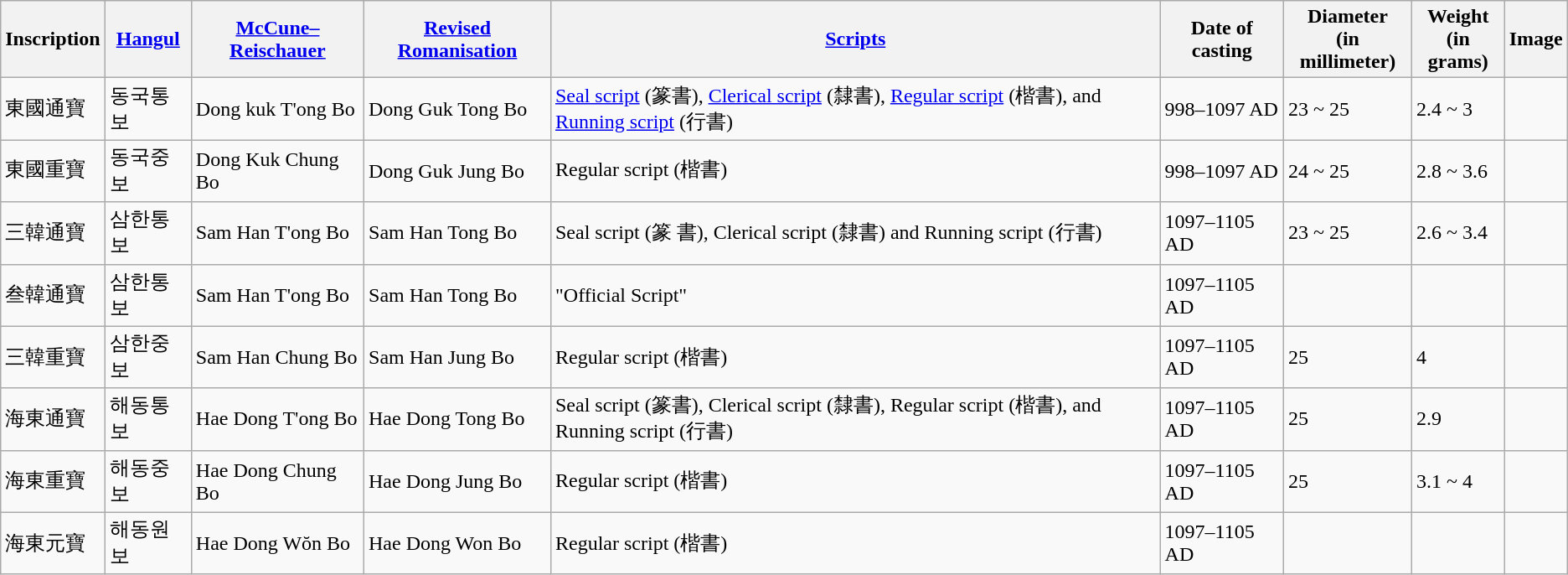<table class="wikitable">
<tr>
<th>Inscription</th>
<th><a href='#'>Hangul</a></th>
<th><a href='#'>McCune–Reischauer</a></th>
<th><a href='#'>Revised Romanisation</a></th>
<th><a href='#'>Scripts</a></th>
<th>Date of casting</th>
<th>Diameter<br>(in millimeter)</th>
<th>Weight<br>(in grams)</th>
<th>Image</th>
</tr>
<tr>
<td>東國通寶</td>
<td>동국통보</td>
<td>Dong kuk T'ong Bo</td>
<td>Dong Guk Tong Bo</td>
<td><a href='#'>Seal script</a> (篆書), <a href='#'>Clerical script</a> (隸書), <a href='#'>Regular script</a> (楷書), and <a href='#'>Running script</a> (行書)</td>
<td>998–1097 AD</td>
<td>23 ~ 25</td>
<td>2.4 ~ 3</td>
<td></td>
</tr>
<tr>
<td>東國重寶</td>
<td>동국중보</td>
<td>Dong Kuk Chung Bo</td>
<td>Dong Guk Jung Bo</td>
<td>Regular script (楷書)</td>
<td>998–1097 AD</td>
<td>24 ~ 25</td>
<td>2.8 ~ 3.6</td>
<td></td>
</tr>
<tr>
<td>三韓通寶</td>
<td>삼한통보</td>
<td>Sam Han T'ong Bo</td>
<td>Sam Han Tong Bo</td>
<td>Seal script (篆 書), Clerical script (隸書) and Running script (行書)</td>
<td>1097–1105 AD</td>
<td>23 ~ 25</td>
<td>2.6 ~ 3.4</td>
<td></td>
</tr>
<tr>
<td>叁韓通寶</td>
<td>삼한통보</td>
<td>Sam Han T'ong Bo</td>
<td>Sam Han Tong Bo</td>
<td>"Official Script"</td>
<td>1097–1105 AD</td>
<td></td>
<td></td>
<td></td>
</tr>
<tr>
<td>三韓重寶</td>
<td>삼한중보</td>
<td>Sam Han Chung Bo</td>
<td>Sam Han Jung Bo</td>
<td>Regular script (楷書)</td>
<td>1097–1105 AD</td>
<td>25</td>
<td>4</td>
<td></td>
</tr>
<tr>
<td>海東通寶</td>
<td>해동통보</td>
<td>Hae Dong T'ong Bo</td>
<td>Hae Dong Tong Bo</td>
<td>Seal script (篆書), Clerical script (隸書), Regular script (楷書), and Running script (行書)</td>
<td>1097–1105 AD</td>
<td>25</td>
<td>2.9</td>
<td></td>
</tr>
<tr>
<td>海東重寶</td>
<td>해동중보</td>
<td>Hae Dong Chung Bo</td>
<td>Hae Dong Jung Bo</td>
<td>Regular script (楷書)</td>
<td>1097–1105 AD</td>
<td>25</td>
<td>3.1 ~ 4</td>
<td></td>
</tr>
<tr>
<td>海東元寶</td>
<td>해동원보</td>
<td>Hae Dong Wŏn Bo</td>
<td>Hae Dong Won Bo</td>
<td>Regular script (楷書)</td>
<td>1097–1105 AD</td>
<td></td>
<td></td>
<td></td>
</tr>
</table>
